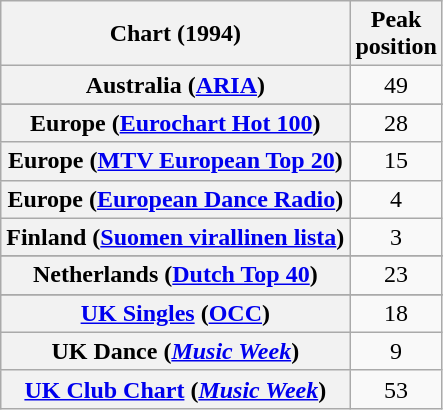<table class="wikitable sortable plainrowheaders" style="text-align:center">
<tr>
<th scope="col">Chart (1994)</th>
<th scope="col">Peak<br>position</th>
</tr>
<tr>
<th scope="row">Australia (<a href='#'>ARIA</a>)</th>
<td>49</td>
</tr>
<tr>
</tr>
<tr>
</tr>
<tr>
</tr>
<tr>
<th scope="row">Europe (<a href='#'>Eurochart Hot 100</a>)</th>
<td>28</td>
</tr>
<tr>
<th scope="row">Europe (<a href='#'>MTV European Top 20</a>)</th>
<td>15</td>
</tr>
<tr>
<th scope="row">Europe (<a href='#'>European Dance Radio</a>)</th>
<td>4</td>
</tr>
<tr>
<th scope="row">Finland (<a href='#'>Suomen virallinen lista</a>)</th>
<td>3</td>
</tr>
<tr>
</tr>
<tr>
<th scope="row">Netherlands (<a href='#'>Dutch Top 40</a>)</th>
<td>23</td>
</tr>
<tr>
</tr>
<tr>
</tr>
<tr>
</tr>
<tr>
<th scope="row"><a href='#'>UK Singles</a> (<a href='#'>OCC</a>)</th>
<td>18</td>
</tr>
<tr>
<th scope="row">UK Dance (<em><a href='#'>Music Week</a></em>)</th>
<td>9</td>
</tr>
<tr>
<th scope="row"><a href='#'>UK Club Chart</a> (<em><a href='#'>Music Week</a></em>)</th>
<td>53</td>
</tr>
</table>
